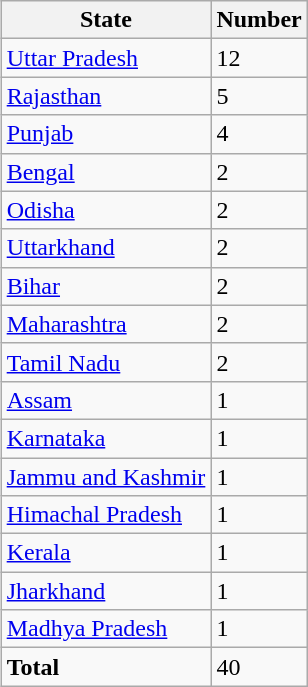<table class="wikitable sortable" align="right">
<tr>
<th>State</th>
<th>Number</th>
</tr>
<tr>
<td><a href='#'>Uttar Pradesh</a></td>
<td>12</td>
</tr>
<tr>
<td><a href='#'>Rajasthan</a></td>
<td>5</td>
</tr>
<tr>
<td><a href='#'>Punjab</a></td>
<td>4</td>
</tr>
<tr>
<td><a href='#'>Bengal</a></td>
<td>2</td>
</tr>
<tr>
<td><a href='#'>Odisha</a></td>
<td>2</td>
</tr>
<tr>
<td><a href='#'>Uttarkhand</a></td>
<td>2</td>
</tr>
<tr>
<td><a href='#'>Bihar</a></td>
<td>2</td>
</tr>
<tr>
<td><a href='#'>Maharashtra</a></td>
<td>2</td>
</tr>
<tr>
<td><a href='#'>Tamil Nadu</a></td>
<td>2</td>
</tr>
<tr>
<td><a href='#'>Assam</a></td>
<td>1</td>
</tr>
<tr>
<td><a href='#'>Karnataka</a></td>
<td>1</td>
</tr>
<tr>
<td><a href='#'>Jammu and Kashmir</a></td>
<td>1</td>
</tr>
<tr>
<td><a href='#'>Himachal Pradesh</a></td>
<td>1</td>
</tr>
<tr>
<td><a href='#'>Kerala</a></td>
<td>1</td>
</tr>
<tr>
<td><a href='#'>Jharkhand</a></td>
<td>1</td>
</tr>
<tr>
<td><a href='#'>Madhya Pradesh</a></td>
<td>1</td>
</tr>
<tr>
<td><strong>Total</strong></td>
<td>40</td>
</tr>
</table>
